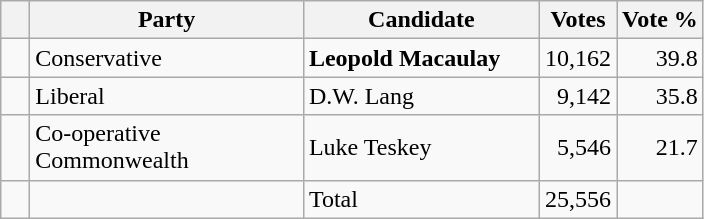<table class="wikitable">
<tr>
<th></th>
<th scope="col" style="width:175px;">Party</th>
<th scope="col" style="width:150px;">Candidate</th>
<th>Votes</th>
<th>Vote %</th>
</tr>
<tr>
<td>   </td>
<td>Conservative</td>
<td><strong>Leopold Macaulay</strong></td>
<td align=right>10,162</td>
<td align=right>39.8</td>
</tr>
<tr>
<td>   </td>
<td>Liberal</td>
<td>D.W. Lang</td>
<td align=right>9,142</td>
<td align=right>35.8</td>
</tr>
<tr>
<td>   </td>
<td>Co-operative Commonwealth</td>
<td>Luke Teskey</td>
<td align=right>5,546</td>
<td align=right>21.7<br></td>
</tr>
<tr |>
<td></td>
<td></td>
<td>Total</td>
<td align=right>25,556</td>
<td></td>
</tr>
</table>
